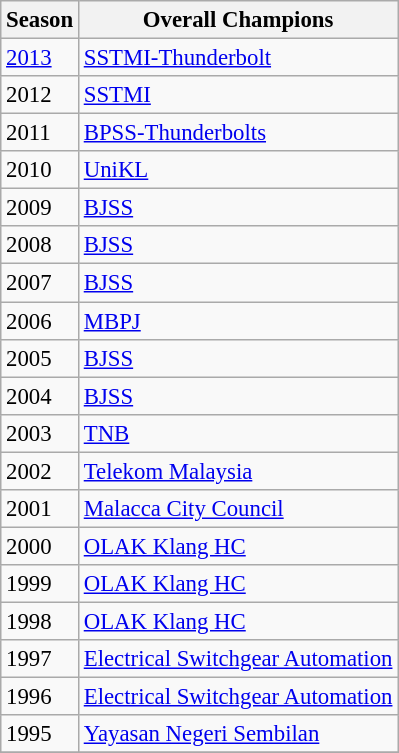<table class="wikitable" style="font-size:95%;">
<tr>
<th>Season</th>
<th>Overall Champions</th>
</tr>
<tr>
<td><a href='#'>2013</a></td>
<td> <a href='#'>SSTMI-Thunderbolt</a></td>
</tr>
<tr>
<td>2012</td>
<td> <a href='#'>SSTMI</a></td>
</tr>
<tr>
<td>2011</td>
<td> <a href='#'>BPSS-Thunderbolts</a></td>
</tr>
<tr>
<td>2010</td>
<td> <a href='#'>UniKL</a></td>
</tr>
<tr>
<td>2009</td>
<td> <a href='#'>BJSS</a></td>
</tr>
<tr>
<td>2008</td>
<td> <a href='#'>BJSS</a></td>
</tr>
<tr>
<td>2007</td>
<td> <a href='#'>BJSS</a></td>
</tr>
<tr>
<td>2006</td>
<td> <a href='#'>MBPJ</a></td>
</tr>
<tr>
<td>2005</td>
<td> <a href='#'>BJSS</a></td>
</tr>
<tr>
<td>2004</td>
<td> <a href='#'>BJSS</a></td>
</tr>
<tr>
<td>2003</td>
<td> <a href='#'>TNB</a></td>
</tr>
<tr>
<td>2002</td>
<td> <a href='#'>Telekom Malaysia</a></td>
</tr>
<tr>
<td>2001</td>
<td> <a href='#'>Malacca City Council</a></td>
</tr>
<tr>
<td>2000</td>
<td> <a href='#'>OLAK Klang HC</a></td>
</tr>
<tr>
<td>1999</td>
<td> <a href='#'>OLAK Klang HC</a></td>
</tr>
<tr>
<td>1998</td>
<td> <a href='#'>OLAK Klang HC</a></td>
</tr>
<tr>
<td>1997</td>
<td> <a href='#'>Electrical Switchgear Automation</a></td>
</tr>
<tr>
<td>1996</td>
<td> <a href='#'>Electrical Switchgear Automation</a></td>
</tr>
<tr>
<td>1995</td>
<td> <a href='#'>Yayasan Negeri Sembilan</a></td>
</tr>
<tr>
</tr>
</table>
